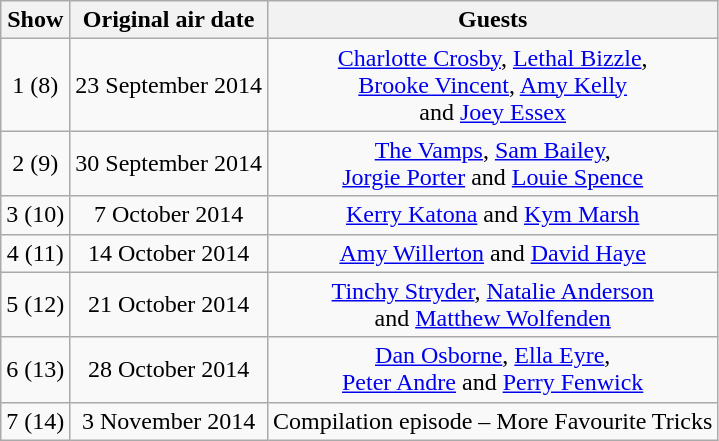<table class="wikitable sortable" style="text-align:center;">
<tr>
<th>Show</th>
<th>Original air date</th>
<th>Guests</th>
</tr>
<tr>
<td>1 (8)</td>
<td>23 September 2014</td>
<td><a href='#'>Charlotte Crosby</a>, <a href='#'>Lethal Bizzle</a>,<br><a href='#'>Brooke Vincent</a>, <a href='#'>Amy Kelly</a><br>and <a href='#'>Joey Essex</a></td>
</tr>
<tr>
<td>2 (9)</td>
<td>30 September 2014</td>
<td><a href='#'>The Vamps</a>, <a href='#'>Sam Bailey</a>,<br><a href='#'>Jorgie Porter</a> and <a href='#'>Louie Spence</a></td>
</tr>
<tr>
<td>3 (10)</td>
<td>7 October 2014</td>
<td><a href='#'>Kerry Katona</a> and <a href='#'>Kym Marsh</a></td>
</tr>
<tr>
<td>4 (11)</td>
<td>14 October 2014</td>
<td><a href='#'>Amy Willerton</a> and <a href='#'>David Haye</a></td>
</tr>
<tr>
<td>5 (12)</td>
<td>21 October 2014</td>
<td><a href='#'>Tinchy Stryder</a>, <a href='#'>Natalie Anderson</a><br>and <a href='#'>Matthew Wolfenden</a></td>
</tr>
<tr>
<td>6 (13)</td>
<td>28 October 2014</td>
<td><a href='#'>Dan Osborne</a>, <a href='#'>Ella Eyre</a>,<br><a href='#'>Peter Andre</a> and <a href='#'>Perry Fenwick</a></td>
</tr>
<tr>
<td>7 (14)</td>
<td>3 November 2014</td>
<td>Compilation episode – More Favourite Tricks</td>
</tr>
</table>
